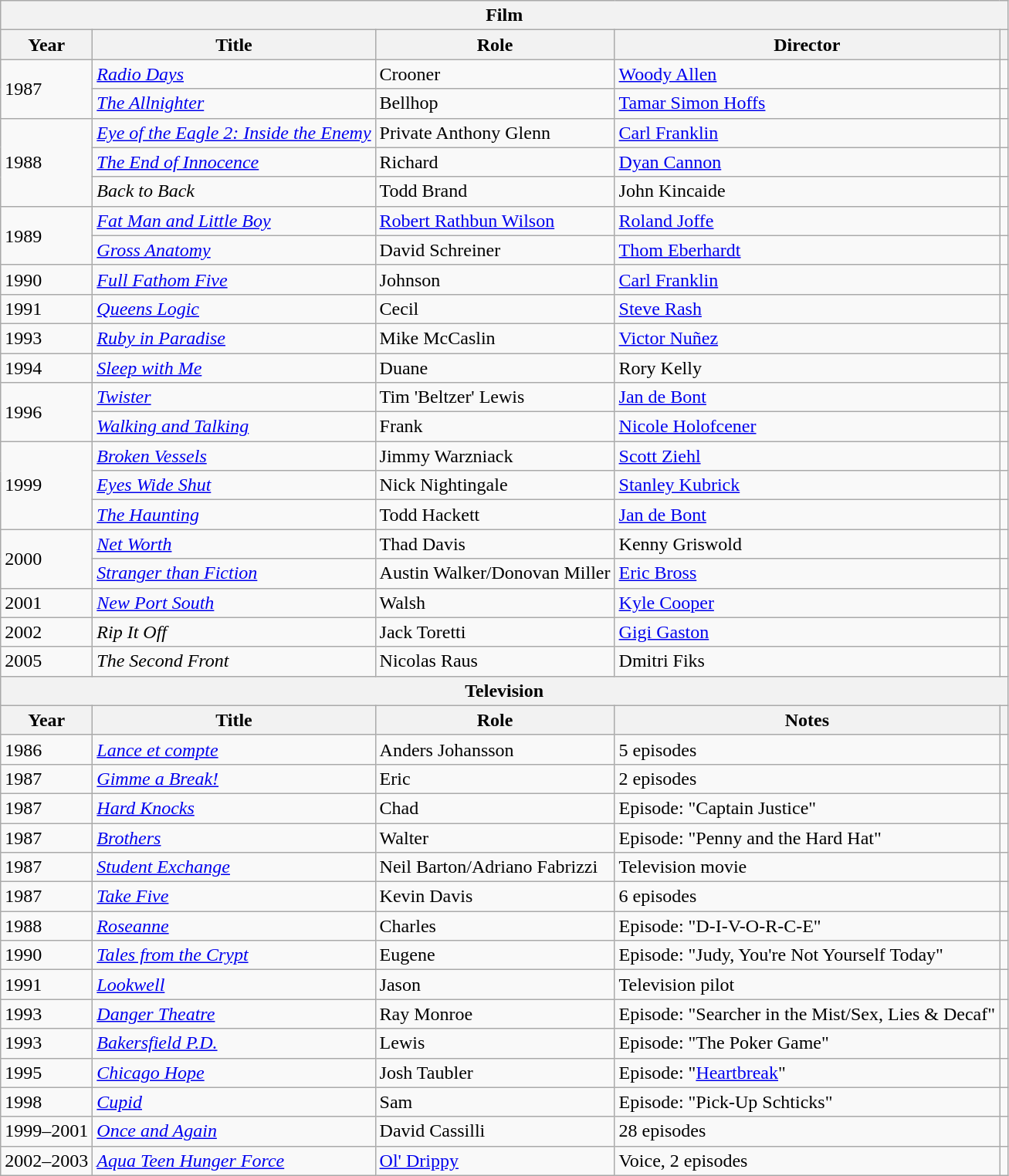<table class="wikitable">
<tr>
<th colspan=5>Film</th>
</tr>
<tr>
<th>Year</th>
<th>Title</th>
<th>Role</th>
<th>Director</th>
<th></th>
</tr>
<tr>
<td rowspan="2">1987</td>
<td><em><a href='#'>Radio Days</a></em></td>
<td>Crooner</td>
<td><a href='#'>Woody Allen</a></td>
<td></td>
</tr>
<tr>
<td><em><a href='#'>The Allnighter</a></em></td>
<td>Bellhop</td>
<td><a href='#'>Tamar Simon Hoffs</a></td>
<td></td>
</tr>
<tr>
<td rowspan="3">1988</td>
<td><em><a href='#'>Eye of the Eagle 2: Inside the Enemy</a></em></td>
<td>Private Anthony Glenn</td>
<td><a href='#'>Carl Franklin</a></td>
<td></td>
</tr>
<tr>
<td><em><a href='#'>The End of Innocence</a></em></td>
<td>Richard</td>
<td><a href='#'>Dyan Cannon</a></td>
<td></td>
</tr>
<tr>
<td><em>Back to Back</em></td>
<td>Todd Brand</td>
<td>John Kincaide</td>
<td></td>
</tr>
<tr>
<td rowspan="2">1989</td>
<td><em><a href='#'>Fat Man and Little Boy</a></em></td>
<td><a href='#'>Robert Rathbun Wilson</a></td>
<td><a href='#'>Roland Joffe</a></td>
<td></td>
</tr>
<tr>
<td><em><a href='#'>Gross Anatomy</a></em></td>
<td>David Schreiner</td>
<td><a href='#'>Thom Eberhardt</a></td>
<td></td>
</tr>
<tr>
<td>1990</td>
<td><em><a href='#'>Full Fathom Five</a></em></td>
<td>Johnson</td>
<td><a href='#'>Carl Franklin</a></td>
<td></td>
</tr>
<tr>
<td>1991</td>
<td><em><a href='#'>Queens Logic</a></em></td>
<td>Cecil</td>
<td><a href='#'>Steve Rash</a></td>
<td></td>
</tr>
<tr>
<td>1993</td>
<td><em><a href='#'>Ruby in Paradise</a></em></td>
<td>Mike McCaslin</td>
<td><a href='#'>Victor Nuñez</a></td>
<td></td>
</tr>
<tr>
<td>1994</td>
<td><em><a href='#'>Sleep with Me</a></em></td>
<td>Duane</td>
<td>Rory Kelly</td>
<td></td>
</tr>
<tr>
<td rowspan="2">1996</td>
<td><em><a href='#'>Twister</a></em></td>
<td>Tim 'Beltzer' Lewis</td>
<td><a href='#'>Jan de Bont</a></td>
<td></td>
</tr>
<tr>
<td><em><a href='#'>Walking and Talking</a></em></td>
<td>Frank</td>
<td><a href='#'>Nicole Holofcener</a></td>
<td></td>
</tr>
<tr>
<td rowspan="3">1999</td>
<td><em><a href='#'>Broken Vessels</a></em></td>
<td>Jimmy Warzniack</td>
<td><a href='#'>Scott Ziehl</a></td>
<td></td>
</tr>
<tr>
<td><em><a href='#'>Eyes Wide Shut</a></em></td>
<td>Nick Nightingale</td>
<td><a href='#'>Stanley Kubrick</a></td>
<td></td>
</tr>
<tr>
<td><em><a href='#'>The Haunting</a></em></td>
<td>Todd Hackett</td>
<td><a href='#'>Jan de Bont</a></td>
<td></td>
</tr>
<tr>
<td rowspan="2">2000</td>
<td><em><a href='#'>Net Worth</a></em></td>
<td>Thad Davis</td>
<td>Kenny Griswold</td>
<td></td>
</tr>
<tr>
<td><em><a href='#'>Stranger than Fiction</a></em></td>
<td>Austin Walker/Donovan Miller</td>
<td><a href='#'>Eric Bross</a></td>
<td></td>
</tr>
<tr>
<td>2001</td>
<td><em><a href='#'>New Port South</a></em></td>
<td>Walsh</td>
<td><a href='#'>Kyle Cooper</a></td>
<td></td>
</tr>
<tr>
<td>2002</td>
<td><em>Rip It Off</em></td>
<td>Jack Toretti</td>
<td><a href='#'>Gigi Gaston</a></td>
<td></td>
</tr>
<tr>
<td>2005</td>
<td><em>The Second Front</em></td>
<td>Nicolas Raus</td>
<td>Dmitri Fiks</td>
<td></td>
</tr>
<tr>
<th colspan=5>Television</th>
</tr>
<tr>
<th>Year</th>
<th>Title</th>
<th>Role</th>
<th>Notes</th>
<th></th>
</tr>
<tr>
<td>1986</td>
<td><em><a href='#'>Lance et compte</a></em></td>
<td>Anders Johansson</td>
<td>5 episodes</td>
<td></td>
</tr>
<tr>
<td>1987</td>
<td><em><a href='#'>Gimme a Break!</a></em></td>
<td>Eric</td>
<td>2 episodes</td>
<td></td>
</tr>
<tr>
<td>1987</td>
<td><em><a href='#'>Hard Knocks</a></em></td>
<td>Chad</td>
<td>Episode: "Captain Justice"</td>
<td></td>
</tr>
<tr>
<td>1987</td>
<td><em><a href='#'>Brothers</a></em></td>
<td>Walter</td>
<td>Episode: "Penny and the Hard Hat"</td>
<td></td>
</tr>
<tr>
<td>1987</td>
<td><em><a href='#'>Student Exchange</a></em></td>
<td>Neil Barton/Adriano Fabrizzi</td>
<td>Television movie</td>
<td></td>
</tr>
<tr>
<td>1987</td>
<td><em><a href='#'>Take Five</a></em></td>
<td>Kevin Davis</td>
<td>6 episodes</td>
<td></td>
</tr>
<tr>
<td>1988</td>
<td><em><a href='#'>Roseanne</a></em></td>
<td>Charles</td>
<td>Episode: "D-I-V-O-R-C-E"</td>
<td></td>
</tr>
<tr>
<td>1990</td>
<td><em><a href='#'>Tales from the Crypt</a></em></td>
<td>Eugene</td>
<td>Episode: "Judy, You're Not Yourself Today"</td>
<td></td>
</tr>
<tr>
<td>1991</td>
<td><em><a href='#'>Lookwell</a></em></td>
<td>Jason</td>
<td>Television pilot</td>
<td></td>
</tr>
<tr>
<td>1993</td>
<td><em><a href='#'>Danger Theatre</a></em></td>
<td>Ray Monroe</td>
<td>Episode: "Searcher in the Mist/Sex, Lies & Decaf"</td>
<td></td>
</tr>
<tr>
<td>1993</td>
<td><em><a href='#'>Bakersfield P.D.</a></em></td>
<td>Lewis</td>
<td>Episode: "The Poker Game"</td>
<td></td>
</tr>
<tr>
<td>1995</td>
<td><em><a href='#'>Chicago Hope</a></em></td>
<td>Josh Taubler</td>
<td>Episode: "<a href='#'>Heartbreak</a>"</td>
<td></td>
</tr>
<tr>
<td>1998</td>
<td><em><a href='#'>Cupid</a></em></td>
<td>Sam</td>
<td>Episode: "Pick-Up Schticks"</td>
<td></td>
</tr>
<tr>
<td>1999–2001</td>
<td><em><a href='#'>Once and Again</a></em></td>
<td>David Cassilli</td>
<td>28 episodes</td>
<td></td>
</tr>
<tr>
<td>2002–2003</td>
<td><em><a href='#'>Aqua Teen Hunger Force</a></em></td>
<td><a href='#'>Ol' Drippy</a></td>
<td>Voice, 2 episodes</td>
<td></td>
</tr>
</table>
